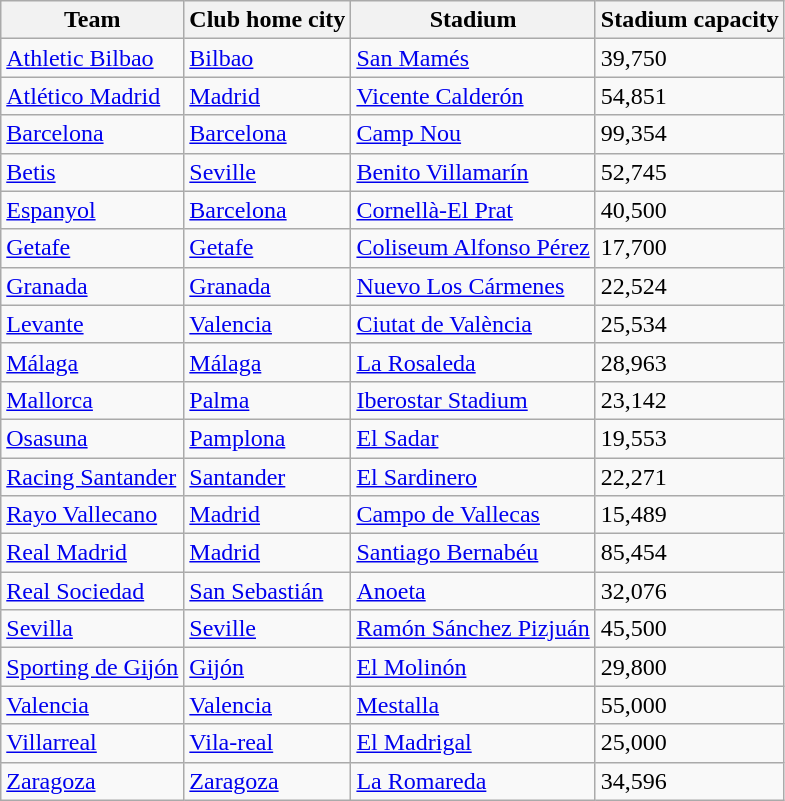<table class="wikitable sortable" style="text-align: left;">
<tr>
<th>Team</th>
<th>Club home city</th>
<th>Stadium</th>
<th>Stadium capacity</th>
</tr>
<tr>
<td><a href='#'>Athletic Bilbao</a></td>
<td><a href='#'>Bilbao</a></td>
<td><a href='#'>San Mamés</a></td>
<td>39,750</td>
</tr>
<tr>
<td><a href='#'>Atlético Madrid</a></td>
<td><a href='#'>Madrid</a></td>
<td><a href='#'>Vicente Calderón</a></td>
<td>54,851</td>
</tr>
<tr>
<td><a href='#'>Barcelona</a></td>
<td><a href='#'>Barcelona</a></td>
<td><a href='#'>Camp Nou</a></td>
<td>99,354</td>
</tr>
<tr>
<td><a href='#'>Betis</a></td>
<td><a href='#'>Seville</a></td>
<td><a href='#'>Benito Villamarín</a></td>
<td>52,745</td>
</tr>
<tr>
<td><a href='#'>Espanyol</a></td>
<td><a href='#'>Barcelona</a></td>
<td><a href='#'>Cornellà-El Prat</a></td>
<td>40,500</td>
</tr>
<tr>
<td><a href='#'>Getafe</a></td>
<td><a href='#'>Getafe</a></td>
<td><a href='#'>Coliseum Alfonso Pérez</a></td>
<td>17,700</td>
</tr>
<tr>
<td><a href='#'>Granada</a></td>
<td><a href='#'>Granada</a></td>
<td><a href='#'>Nuevo Los Cármenes</a></td>
<td>22,524</td>
</tr>
<tr>
<td><a href='#'>Levante</a></td>
<td><a href='#'>Valencia</a></td>
<td><a href='#'>Ciutat de València</a></td>
<td>25,534</td>
</tr>
<tr>
<td><a href='#'>Málaga</a></td>
<td><a href='#'>Málaga</a></td>
<td><a href='#'>La Rosaleda</a></td>
<td>28,963</td>
</tr>
<tr>
<td><a href='#'>Mallorca</a></td>
<td><a href='#'>Palma</a></td>
<td><a href='#'>Iberostar Stadium</a></td>
<td>23,142</td>
</tr>
<tr>
<td><a href='#'>Osasuna</a></td>
<td><a href='#'>Pamplona</a></td>
<td><a href='#'>El Sadar</a></td>
<td>19,553</td>
</tr>
<tr>
<td><a href='#'>Racing Santander</a></td>
<td><a href='#'>Santander</a></td>
<td><a href='#'>El Sardinero</a></td>
<td>22,271</td>
</tr>
<tr>
<td><a href='#'>Rayo Vallecano</a></td>
<td><a href='#'>Madrid</a></td>
<td><a href='#'>Campo de Vallecas</a></td>
<td>15,489</td>
</tr>
<tr>
<td><a href='#'>Real Madrid</a></td>
<td><a href='#'>Madrid</a></td>
<td><a href='#'>Santiago Bernabéu</a></td>
<td>85,454</td>
</tr>
<tr>
<td><a href='#'>Real Sociedad</a></td>
<td><a href='#'>San Sebastián</a></td>
<td><a href='#'>Anoeta</a></td>
<td>32,076</td>
</tr>
<tr>
<td><a href='#'>Sevilla</a></td>
<td><a href='#'>Seville</a></td>
<td><a href='#'>Ramón Sánchez Pizjuán</a></td>
<td>45,500</td>
</tr>
<tr>
<td><a href='#'>Sporting de Gijón</a></td>
<td><a href='#'>Gijón</a></td>
<td><a href='#'>El Molinón</a></td>
<td>29,800</td>
</tr>
<tr>
<td><a href='#'>Valencia</a></td>
<td><a href='#'>Valencia</a></td>
<td><a href='#'>Mestalla</a></td>
<td>55,000</td>
</tr>
<tr>
<td><a href='#'>Villarreal</a></td>
<td><a href='#'>Vila-real</a></td>
<td><a href='#'>El Madrigal</a></td>
<td>25,000</td>
</tr>
<tr>
<td><a href='#'>Zaragoza</a></td>
<td><a href='#'>Zaragoza</a></td>
<td><a href='#'>La Romareda</a></td>
<td>34,596</td>
</tr>
</table>
